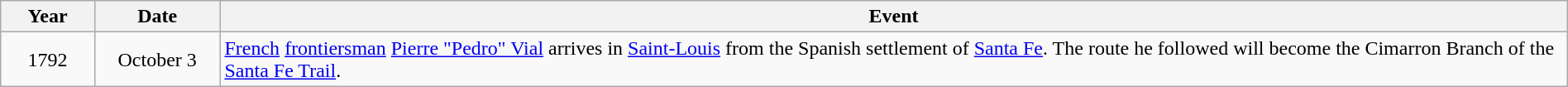<table class="wikitable" style="width:100%;">
<tr>
<th style="width:6%">Year</th>
<th style="width:8%">Date</th>
<th style="width:86%">Event</th>
</tr>
<tr>
<td align=center rowspan=1>1792</td>
<td align=center>October 3</td>
<td><a href='#'>French</a> <a href='#'>frontiersman</a> <a href='#'>Pierre "Pedro" Vial</a> arrives in <a href='#'>Saint-Louis</a> from the Spanish settlement of <a href='#'>Santa Fe</a>. The route he followed will become the Cimarron Branch of the <a href='#'>Santa Fe Trail</a>.</td>
</tr>
</table>
